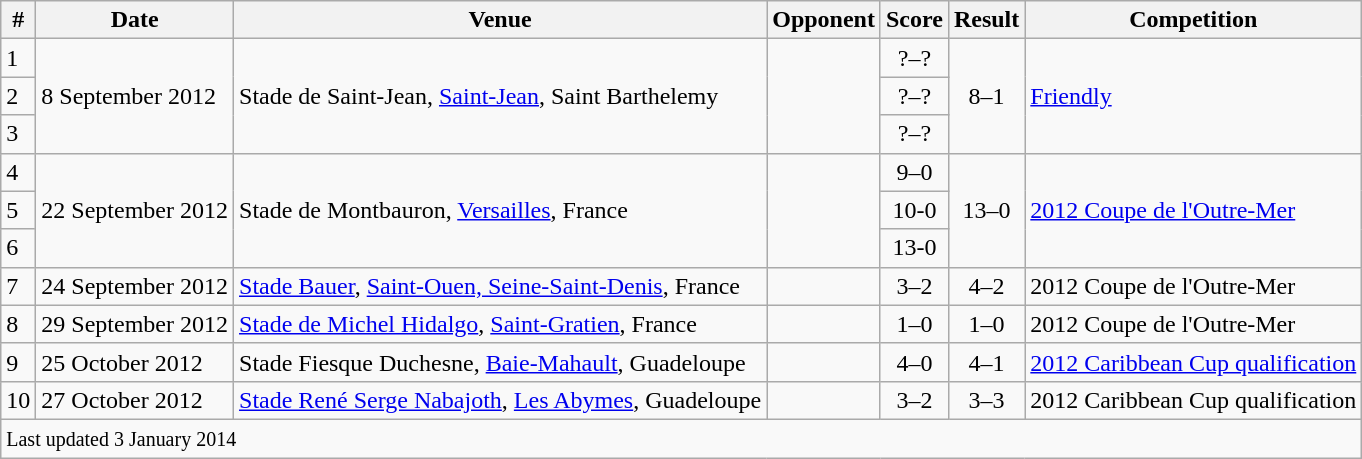<table class="wikitable">
<tr>
<th>#</th>
<th>Date</th>
<th>Venue</th>
<th>Opponent</th>
<th>Score</th>
<th>Result</th>
<th>Competition</th>
</tr>
<tr>
<td>1</td>
<td rowspan=3>8 September 2012</td>
<td rowspan=3>Stade de Saint-Jean, <a href='#'>Saint-Jean</a>, Saint Barthelemy</td>
<td rowspan=3></td>
<td align="center">?–?</td>
<td rowspan=3 align="center">8–1</td>
<td rowspan=3><a href='#'>Friendly</a></td>
</tr>
<tr>
<td>2</td>
<td align="center">?–?</td>
</tr>
<tr>
<td>3</td>
<td align="center">?–?</td>
</tr>
<tr>
<td>4</td>
<td rowspan=3>22 September 2012</td>
<td rowspan=3>Stade de Montbauron, <a href='#'>Versailles</a>, France</td>
<td rowspan=3></td>
<td align="center">9–0</td>
<td rowspan=3 align="center">13–0</td>
<td rowspan=3><a href='#'>2012 Coupe de l'Outre-Mer</a></td>
</tr>
<tr>
<td>5</td>
<td align="center">10-0</td>
</tr>
<tr>
<td>6</td>
<td align="center">13-0</td>
</tr>
<tr>
<td>7</td>
<td>24 September 2012</td>
<td><a href='#'>Stade Bauer</a>, <a href='#'>Saint-Ouen, Seine-Saint-Denis</a>, France</td>
<td></td>
<td align="center">3–2</td>
<td align="center">4–2</td>
<td>2012 Coupe de l'Outre-Mer</td>
</tr>
<tr>
<td>8</td>
<td>29 September 2012</td>
<td><a href='#'>Stade de Michel Hidalgo</a>, <a href='#'>Saint-Gratien</a>, France</td>
<td></td>
<td align="center">1–0</td>
<td align="center">1–0</td>
<td>2012 Coupe de l'Outre-Mer</td>
</tr>
<tr>
<td>9</td>
<td>25 October 2012</td>
<td>Stade Fiesque Duchesne, <a href='#'>Baie-Mahault</a>, Guadeloupe</td>
<td></td>
<td align="center">4–0</td>
<td align="center">4–1</td>
<td><a href='#'>2012 Caribbean Cup qualification</a></td>
</tr>
<tr>
<td>10</td>
<td>27 October 2012</td>
<td><a href='#'>Stade René Serge Nabajoth</a>, <a href='#'>Les Abymes</a>, Guadeloupe</td>
<td></td>
<td align="center">3–2</td>
<td align="center">3–3</td>
<td>2012 Caribbean Cup qualification</td>
</tr>
<tr>
<td colspan="12"><small>Last updated 3 January 2014</small></td>
</tr>
</table>
